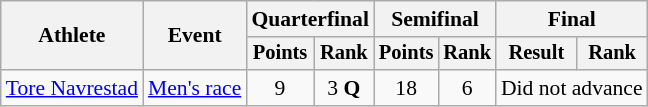<table class="wikitable" style="font-size:90%;">
<tr>
<th rowspan=2>Athlete</th>
<th rowspan=2>Event</th>
<th colspan=2>Quarterfinal</th>
<th colspan=2>Semifinal</th>
<th colspan=2>Final</th>
</tr>
<tr style="font-size:95%">
<th>Points</th>
<th>Rank</th>
<th>Points</th>
<th>Rank</th>
<th>Result</th>
<th>Rank</th>
</tr>
<tr align=center>
<td align=left><a href='#'>Tore Navrestad</a></td>
<td align=left><a href='#'>Men's race</a></td>
<td>9</td>
<td>3 <strong>Q</strong></td>
<td>18</td>
<td>6</td>
<td colspan="2">Did not advance</td>
</tr>
</table>
